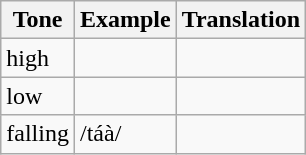<table align=center=1 class="wikitable">
<tr>
<th>Tone</th>
<th>Example</th>
<th>Translation</th>
</tr>
<tr>
<td>high</td>
<td></td>
<td></td>
</tr>
<tr>
<td>low</td>
<td></td>
<td></td>
</tr>
<tr>
<td>falling</td>
<td> /táà/</td>
<td></td>
</tr>
</table>
